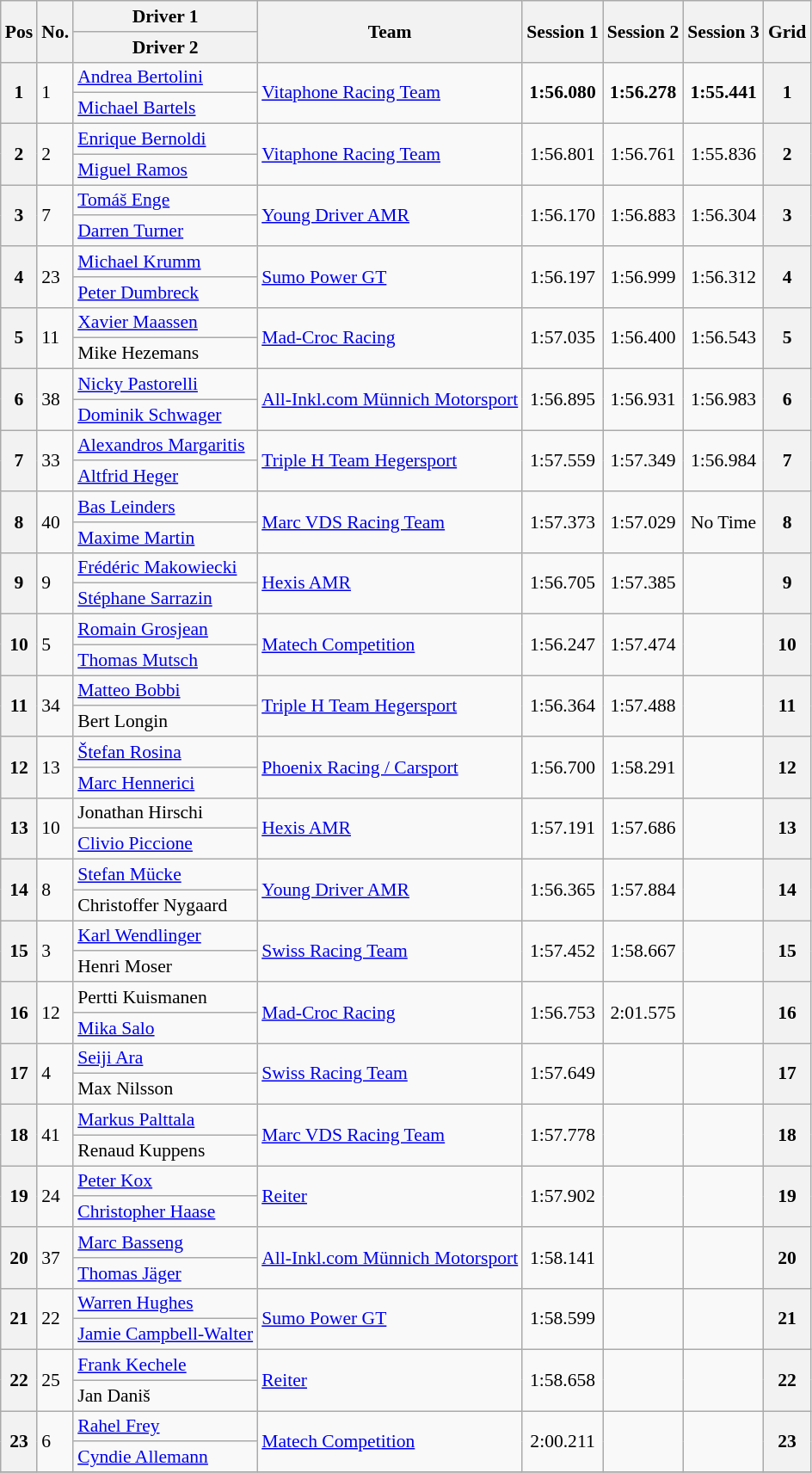<table class="wikitable" style="font-size: 90%;">
<tr>
<th rowspan=2>Pos</th>
<th rowspan=2>No.</th>
<th>Driver 1</th>
<th rowspan=2>Team</th>
<th rowspan=2>Session 1</th>
<th rowspan=2>Session 2</th>
<th rowspan=2>Session 3</th>
<th rowspan=2>Grid</th>
</tr>
<tr>
<th>Driver 2</th>
</tr>
<tr>
<th rowspan=2>1</th>
<td rowspan=2>1</td>
<td> <a href='#'>Andrea Bertolini</a></td>
<td rowspan=2> <a href='#'>Vitaphone Racing Team</a></td>
<td rowspan=2 align="center"><strong>1:56.080</strong></td>
<td rowspan=2 align="center"><strong>1:56.278</strong></td>
<td rowspan=2 align="center"><strong>1:55.441</strong></td>
<th rowspan=2>1</th>
</tr>
<tr>
<td> <a href='#'>Michael Bartels</a></td>
</tr>
<tr>
<th rowspan=2>2</th>
<td rowspan=2>2</td>
<td> <a href='#'>Enrique Bernoldi</a></td>
<td rowspan=2> <a href='#'>Vitaphone Racing Team</a></td>
<td rowspan=2 align="center">1:56.801</td>
<td rowspan=2 align="center">1:56.761</td>
<td rowspan=2 align="center">1:55.836</td>
<th rowspan=2>2</th>
</tr>
<tr>
<td> <a href='#'>Miguel Ramos</a></td>
</tr>
<tr>
<th rowspan=2>3</th>
<td rowspan=2>7</td>
<td> <a href='#'>Tomáš Enge</a></td>
<td rowspan=2> <a href='#'>Young Driver AMR</a></td>
<td rowspan=2 align="center">1:56.170</td>
<td rowspan=2 align="center">1:56.883</td>
<td rowspan=2 align="center">1:56.304</td>
<th rowspan=2>3</th>
</tr>
<tr>
<td> <a href='#'>Darren Turner</a></td>
</tr>
<tr>
<th rowspan=2>4</th>
<td rowspan=2>23</td>
<td> <a href='#'>Michael Krumm</a></td>
<td rowspan=2> <a href='#'>Sumo Power GT</a></td>
<td rowspan=2 align="center">1:56.197</td>
<td rowspan=2 align="center">1:56.999</td>
<td rowspan=2 align="center">1:56.312</td>
<th rowspan=2>4</th>
</tr>
<tr>
<td> <a href='#'>Peter Dumbreck</a></td>
</tr>
<tr>
<th rowspan=2>5</th>
<td rowspan=2>11</td>
<td> <a href='#'>Xavier Maassen</a></td>
<td rowspan=2> <a href='#'>Mad-Croc Racing</a></td>
<td rowspan=2 align="center">1:57.035</td>
<td rowspan=2 align="center">1:56.400</td>
<td rowspan=2 align="center">1:56.543</td>
<th rowspan=2>5</th>
</tr>
<tr>
<td> Mike Hezemans</td>
</tr>
<tr>
<th rowspan=2>6</th>
<td rowspan=2>38</td>
<td> <a href='#'>Nicky Pastorelli</a></td>
<td rowspan=2> <a href='#'>All-Inkl.com Münnich Motorsport</a></td>
<td rowspan=2 align="center">1:56.895</td>
<td rowspan=2 align="center">1:56.931</td>
<td rowspan=2 align="center">1:56.983</td>
<th rowspan=2>6</th>
</tr>
<tr>
<td> <a href='#'>Dominik Schwager</a></td>
</tr>
<tr>
<th rowspan=2>7</th>
<td rowspan=2>33</td>
<td> <a href='#'>Alexandros Margaritis</a></td>
<td rowspan=2> <a href='#'>Triple H Team Hegersport</a></td>
<td rowspan=2 align="center">1:57.559</td>
<td rowspan=2 align="center">1:57.349</td>
<td rowspan=2 align="center">1:56.984</td>
<th rowspan=2>7</th>
</tr>
<tr>
<td> <a href='#'>Altfrid Heger</a></td>
</tr>
<tr>
<th rowspan=2>8</th>
<td rowspan=2>40</td>
<td> <a href='#'>Bas Leinders</a></td>
<td rowspan=2> <a href='#'>Marc VDS Racing Team</a></td>
<td rowspan=2 align="center">1:57.373</td>
<td rowspan=2 align="center">1:57.029</td>
<td rowspan=2 align="center">No Time</td>
<th rowspan=2>8</th>
</tr>
<tr>
<td> <a href='#'>Maxime Martin</a></td>
</tr>
<tr>
<th rowspan=2>9</th>
<td rowspan=2>9</td>
<td> <a href='#'>Frédéric Makowiecki</a></td>
<td rowspan=2> <a href='#'>Hexis AMR</a></td>
<td rowspan=2 align="center">1:56.705</td>
<td rowspan=2 align="center">1:57.385</td>
<td rowspan=2 align="center"></td>
<th rowspan=2>9</th>
</tr>
<tr>
<td> <a href='#'>Stéphane Sarrazin</a></td>
</tr>
<tr>
<th rowspan=2>10</th>
<td rowspan=2>5</td>
<td> <a href='#'>Romain Grosjean</a></td>
<td rowspan=2> <a href='#'>Matech Competition</a></td>
<td rowspan=2 align="center">1:56.247</td>
<td rowspan=2 align="center">1:57.474</td>
<td rowspan=2 align="center"></td>
<th rowspan=2>10</th>
</tr>
<tr>
<td> <a href='#'>Thomas Mutsch</a></td>
</tr>
<tr>
<th rowspan=2>11</th>
<td rowspan=2>34</td>
<td> <a href='#'>Matteo Bobbi</a></td>
<td rowspan=2> <a href='#'>Triple H Team Hegersport</a></td>
<td rowspan=2 align="center">1:56.364</td>
<td rowspan=2 align="center">1:57.488</td>
<td rowspan=2 align="center"></td>
<th rowspan=2>11</th>
</tr>
<tr>
<td> Bert Longin</td>
</tr>
<tr>
<th rowspan=2>12</th>
<td rowspan=2>13</td>
<td> <a href='#'>Štefan Rosina</a></td>
<td rowspan=2> <a href='#'>Phoenix Racing / Carsport</a></td>
<td rowspan=2 align="center">1:56.700</td>
<td rowspan=2 align="center">1:58.291</td>
<td rowspan=2 align="center"></td>
<th rowspan=2>12</th>
</tr>
<tr>
<td> <a href='#'>Marc Hennerici</a></td>
</tr>
<tr>
<th rowspan=2>13</th>
<td rowspan=2>10</td>
<td> Jonathan Hirschi</td>
<td rowspan=2> <a href='#'>Hexis AMR</a></td>
<td rowspan=2 align="center">1:57.191</td>
<td rowspan=2 align="center">1:57.686</td>
<td rowspan=2 align="center"></td>
<th rowspan=2>13</th>
</tr>
<tr>
<td> <a href='#'>Clivio Piccione</a></td>
</tr>
<tr>
<th rowspan=2>14</th>
<td rowspan=2>8</td>
<td> <a href='#'>Stefan Mücke</a></td>
<td rowspan=2> <a href='#'>Young Driver AMR</a></td>
<td rowspan=2 align="center">1:56.365</td>
<td rowspan=2 align="center">1:57.884</td>
<td rowspan=2 align="center"></td>
<th rowspan=2>14</th>
</tr>
<tr>
<td> Christoffer Nygaard</td>
</tr>
<tr>
<th rowspan=2>15</th>
<td rowspan=2>3</td>
<td> <a href='#'>Karl Wendlinger</a></td>
<td rowspan=2> <a href='#'>Swiss Racing Team</a></td>
<td rowspan=2 align="center">1:57.452</td>
<td rowspan=2 align="center">1:58.667</td>
<td rowspan=2 align="center"></td>
<th rowspan=2>15</th>
</tr>
<tr>
<td> Henri Moser</td>
</tr>
<tr>
<th rowspan=2>16</th>
<td rowspan=2>12</td>
<td> Pertti Kuismanen</td>
<td rowspan=2> <a href='#'>Mad-Croc Racing</a></td>
<td rowspan=2 align="center">1:56.753</td>
<td rowspan=2 align="center">2:01.575</td>
<td rowspan=2 align="center"></td>
<th rowspan=2>16</th>
</tr>
<tr>
<td> <a href='#'>Mika Salo</a></td>
</tr>
<tr>
<th rowspan=2>17</th>
<td rowspan=2>4</td>
<td> <a href='#'>Seiji Ara</a></td>
<td rowspan=2> <a href='#'>Swiss Racing Team</a></td>
<td rowspan=2 align="center">1:57.649</td>
<td rowspan=2 align="center"></td>
<td rowspan=2 align="center"></td>
<th rowspan=2>17</th>
</tr>
<tr>
<td> Max Nilsson</td>
</tr>
<tr>
<th rowspan=2>18</th>
<td rowspan=2>41</td>
<td> <a href='#'>Markus Palttala</a></td>
<td rowspan=2> <a href='#'>Marc VDS Racing Team</a></td>
<td rowspan=2 align="center">1:57.778</td>
<td rowspan=2 align="center"></td>
<td rowspan=2 align="center"></td>
<th rowspan=2>18</th>
</tr>
<tr>
<td> Renaud Kuppens</td>
</tr>
<tr>
<th rowspan=2>19</th>
<td rowspan=2>24</td>
<td> <a href='#'>Peter Kox</a></td>
<td rowspan=2> <a href='#'>Reiter</a></td>
<td rowspan=2 align="center">1:57.902</td>
<td rowspan=2 align="center"></td>
<td rowspan=2 align="center"></td>
<th rowspan=2>19</th>
</tr>
<tr>
<td> <a href='#'>Christopher Haase</a></td>
</tr>
<tr>
<th rowspan=2>20</th>
<td rowspan=2>37</td>
<td> <a href='#'>Marc Basseng</a></td>
<td rowspan=2> <a href='#'>All-Inkl.com Münnich Motorsport</a></td>
<td rowspan=2 align="center">1:58.141</td>
<td rowspan=2 align="center"></td>
<td rowspan=2 align="center"></td>
<th rowspan=2>20</th>
</tr>
<tr>
<td> <a href='#'>Thomas Jäger</a></td>
</tr>
<tr>
<th rowspan=2>21</th>
<td rowspan=2>22</td>
<td> <a href='#'>Warren Hughes</a></td>
<td rowspan=2> <a href='#'>Sumo Power GT</a></td>
<td rowspan=2 align="center">1:58.599</td>
<td rowspan=2 align="center"></td>
<td rowspan=2 align="center"></td>
<th rowspan=2>21</th>
</tr>
<tr>
<td> <a href='#'>Jamie Campbell-Walter</a></td>
</tr>
<tr>
<th rowspan=2>22</th>
<td rowspan=2>25</td>
<td> <a href='#'>Frank Kechele</a></td>
<td rowspan=2> <a href='#'>Reiter</a></td>
<td rowspan=2 align="center">1:58.658</td>
<td rowspan=2 align="center"></td>
<td rowspan=2 align="center"></td>
<th rowspan=2>22</th>
</tr>
<tr>
<td> Jan Daniš</td>
</tr>
<tr>
<th rowspan=2>23</th>
<td rowspan=2>6</td>
<td> <a href='#'>Rahel Frey</a></td>
<td rowspan=2> <a href='#'>Matech Competition</a></td>
<td rowspan=2 align="center">2:00.211</td>
<td rowspan=2 align="center"></td>
<td rowspan=2 align="center"></td>
<th rowspan=2>23</th>
</tr>
<tr>
<td> <a href='#'>Cyndie Allemann</a></td>
</tr>
<tr>
</tr>
</table>
